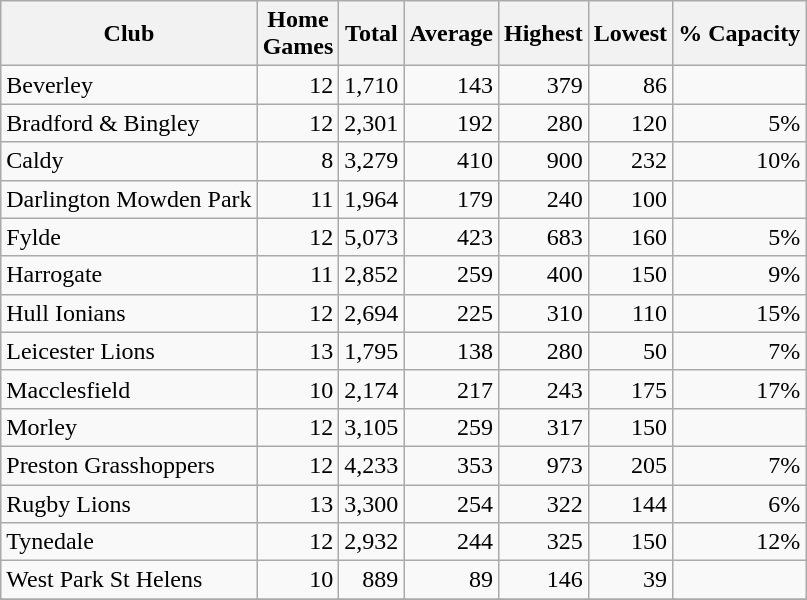<table class="wikitable sortable" style="text-align:right">
<tr>
<th>Club</th>
<th>Home<br>Games</th>
<th>Total</th>
<th>Average</th>
<th>Highest</th>
<th>Lowest</th>
<th>% Capacity</th>
</tr>
<tr>
<td style="text-align:left">Beverley</td>
<td>12</td>
<td>1,710</td>
<td>143</td>
<td>379</td>
<td>86</td>
<td></td>
</tr>
<tr>
<td style="text-align:left">Bradford & Bingley</td>
<td>12</td>
<td>2,301</td>
<td>192</td>
<td>280</td>
<td>120</td>
<td>5%</td>
</tr>
<tr>
<td style="text-align:left">Caldy</td>
<td>8</td>
<td>3,279</td>
<td>410</td>
<td>900</td>
<td>232</td>
<td>10%</td>
</tr>
<tr>
<td style="text-align:left">Darlington Mowden Park</td>
<td>11</td>
<td>1,964</td>
<td>179</td>
<td>240</td>
<td>100</td>
<td></td>
</tr>
<tr>
<td style="text-align:left">Fylde</td>
<td>12</td>
<td>5,073</td>
<td>423</td>
<td>683</td>
<td>160</td>
<td>5%</td>
</tr>
<tr>
<td style="text-align:left">Harrogate</td>
<td>11</td>
<td>2,852</td>
<td>259</td>
<td>400</td>
<td>150</td>
<td>9%</td>
</tr>
<tr>
<td style="text-align:left">Hull Ionians</td>
<td>12</td>
<td>2,694</td>
<td>225</td>
<td>310</td>
<td>110</td>
<td>15%</td>
</tr>
<tr>
<td style="text-align:left">Leicester Lions</td>
<td>13</td>
<td>1,795</td>
<td>138</td>
<td>280</td>
<td>50</td>
<td>7%</td>
</tr>
<tr>
<td style="text-align:left">Macclesfield</td>
<td>10</td>
<td>2,174</td>
<td>217</td>
<td>243</td>
<td>175</td>
<td>17%</td>
</tr>
<tr>
<td style="text-align:left">Morley</td>
<td>12</td>
<td>3,105</td>
<td>259</td>
<td>317</td>
<td>150</td>
<td></td>
</tr>
<tr>
<td style="text-align:left">Preston Grasshoppers</td>
<td>12</td>
<td>4,233</td>
<td>353</td>
<td>973</td>
<td>205</td>
<td>7%</td>
</tr>
<tr>
<td style="text-align:left">Rugby Lions</td>
<td>13</td>
<td>3,300</td>
<td>254</td>
<td>322</td>
<td>144</td>
<td>6%</td>
</tr>
<tr>
<td style="text-align:left">Tynedale</td>
<td>12</td>
<td>2,932</td>
<td>244</td>
<td>325</td>
<td>150</td>
<td>12%</td>
</tr>
<tr>
<td style="text-align:left">West Park St Helens</td>
<td>10</td>
<td>889</td>
<td>89</td>
<td>146</td>
<td>39</td>
<td></td>
</tr>
<tr>
</tr>
</table>
